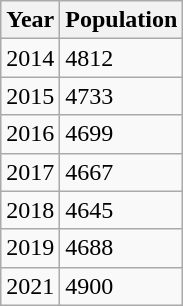<table class="wikitable">
<tr>
<th>Year</th>
<th>Population</th>
</tr>
<tr>
<td>2014</td>
<td>4812</td>
</tr>
<tr>
<td>2015</td>
<td>4733</td>
</tr>
<tr>
<td>2016</td>
<td>4699</td>
</tr>
<tr>
<td>2017</td>
<td>4667</td>
</tr>
<tr>
<td>2018</td>
<td>4645</td>
</tr>
<tr>
<td>2019</td>
<td>4688</td>
</tr>
<tr>
<td>2021</td>
<td>4900</td>
</tr>
</table>
